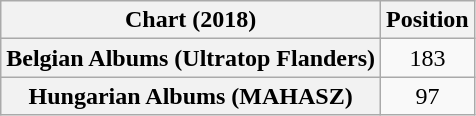<table class="wikitable plainrowheaders" style="text-align:center">
<tr>
<th scope="col">Chart (2018)</th>
<th scope="col">Position</th>
</tr>
<tr>
<th scope="row">Belgian Albums (Ultratop Flanders)</th>
<td>183</td>
</tr>
<tr>
<th scope="row">Hungarian Albums (MAHASZ)</th>
<td>97</td>
</tr>
</table>
